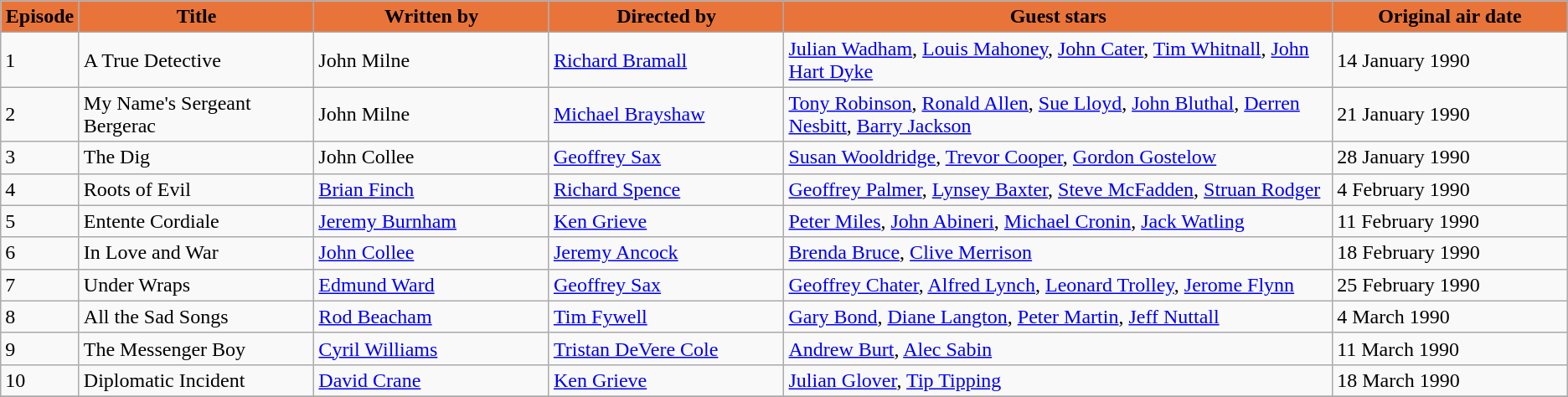<table class="wikitable">
<tr>
<th style="width:5%; background:#E9743A;">Episode</th>
<th style="width:15%; background:#E9743A;">Title</th>
<th style="width:15%; background:#E9743A;">Written by</th>
<th style="width:15%; background:#E9743A;">Directed by</th>
<th style="width:35%; background:#E9743A;">Guest stars</th>
<th style="width:35%; background:#E9743A;">Original air date</th>
</tr>
<tr id="A True Detective">
<td>1</td>
<td>A True Detective</td>
<td>John Milne</td>
<td><a href='#'>Richard Bramall</a></td>
<td><a href='#'>Julian Wadham</a>, <a href='#'>Louis Mahoney</a>, <a href='#'>John Cater</a>, <a href='#'>Tim Whitnall</a>, <a href='#'>John Hart Dyke</a></td>
<td>14 January 1990</td>
</tr>
<tr id="My Name's Sergeant Bergerac">
<td>2</td>
<td>My Name's Sergeant Bergerac</td>
<td>John Milne</td>
<td><a href='#'>Michael Brayshaw</a></td>
<td><a href='#'>Tony Robinson</a>, <a href='#'>Ronald Allen</a>, <a href='#'>Sue Lloyd</a>, <a href='#'>John Bluthal</a>, <a href='#'>Derren Nesbitt</a>, <a href='#'>Barry Jackson</a></td>
<td>21 January 1990</td>
</tr>
<tr id="The Dig">
<td>3</td>
<td>The Dig</td>
<td>John Collee</td>
<td><a href='#'>Geoffrey Sax</a></td>
<td><a href='#'>Susan Wooldridge</a>, <a href='#'>Trevor Cooper</a>, <a href='#'>Gordon Gostelow</a></td>
<td>28 January 1990</td>
</tr>
<tr id="Roots of Evil">
<td>4</td>
<td>Roots of Evil</td>
<td><a href='#'>Brian Finch</a></td>
<td><a href='#'>Richard Spence</a></td>
<td><a href='#'>Geoffrey Palmer</a>, <a href='#'>Lynsey Baxter</a>, <a href='#'>Steve McFadden</a>, <a href='#'>Struan Rodger</a></td>
<td>4 February 1990</td>
</tr>
<tr id="Entente Cordiale">
<td>5</td>
<td>Entente Cordiale</td>
<td><a href='#'>Jeremy Burnham</a></td>
<td><a href='#'>Ken Grieve</a></td>
<td><a href='#'>Peter Miles</a>, <a href='#'>John Abineri</a>, <a href='#'>Michael Cronin</a>, <a href='#'>Jack Watling</a></td>
<td>11 February 1990</td>
</tr>
<tr id="In Love and War">
<td>6</td>
<td>In Love and War</td>
<td><a href='#'>John Collee</a></td>
<td><a href='#'>Jeremy Ancock</a></td>
<td><a href='#'>Brenda Bruce</a>, <a href='#'>Clive Merrison</a></td>
<td>18 February 1990</td>
</tr>
<tr id="Under Wraps">
<td>7</td>
<td>Under Wraps</td>
<td><a href='#'>Edmund Ward</a></td>
<td><a href='#'>Geoffrey Sax</a></td>
<td><a href='#'>Geoffrey Chater</a>, <a href='#'>Alfred Lynch</a>, <a href='#'>Leonard Trolley</a>, <a href='#'>Jerome Flynn</a></td>
<td>25 February 1990</td>
</tr>
<tr id="All the Sad Songs">
<td>8</td>
<td>All the Sad Songs</td>
<td><a href='#'>Rod Beacham</a></td>
<td><a href='#'>Tim Fywell</a></td>
<td><a href='#'>Gary Bond</a>, <a href='#'>Diane Langton</a>, <a href='#'>Peter Martin</a>, <a href='#'>Jeff Nuttall</a></td>
<td>4 March 1990</td>
</tr>
<tr id="The Messenger Boy">
<td>9</td>
<td>The Messenger Boy</td>
<td><a href='#'>Cyril Williams</a></td>
<td><a href='#'>Tristan DeVere Cole</a></td>
<td><a href='#'>Andrew Burt</a>, <a href='#'>Alec Sabin</a></td>
<td>11 March 1990</td>
</tr>
<tr id="Diplomatic Incident">
<td>10</td>
<td>Diplomatic Incident</td>
<td><a href='#'>David Crane</a></td>
<td><a href='#'>Ken Grieve</a></td>
<td><a href='#'>Julian Glover</a>, <a href='#'>Tip Tipping</a></td>
<td>18 March 1990</td>
</tr>
<tr>
</tr>
</table>
